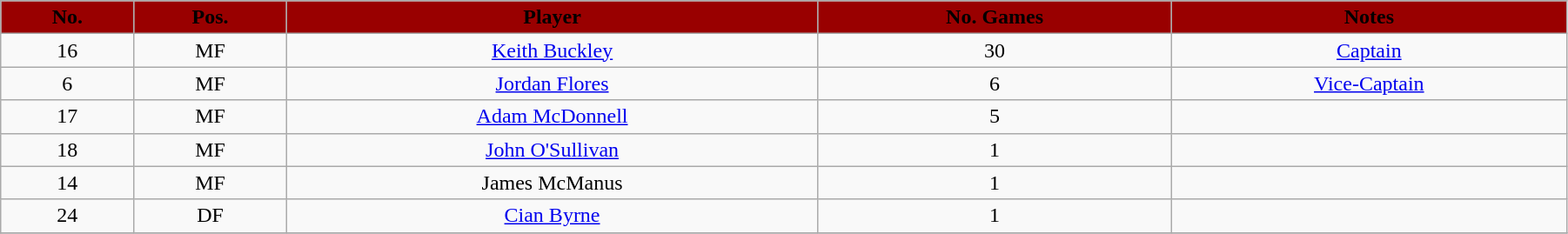<table class="wikitable" style="text-align:center;width:95%;">
<tr>
<th style=background:#990000;color:#000000>No.</th>
<th style=background:#990000;color:#000000>Pos.</th>
<th style=background:#990000;color:#000000>Player</th>
<th style=background:#990000;color:#000000>No. Games</th>
<th style=background:#990000;color:#000000>Notes</th>
</tr>
<tr>
<td>16</td>
<td>MF</td>
<td> <a href='#'>Keith Buckley</a></td>
<td>30</td>
<td><a href='#'>Captain</a></td>
</tr>
<tr>
<td>6</td>
<td>MF</td>
<td> <a href='#'>Jordan Flores</a></td>
<td>6</td>
<td><a href='#'>Vice-Captain</a></td>
</tr>
<tr>
<td>17</td>
<td>MF</td>
<td> <a href='#'>Adam McDonnell</a></td>
<td>5</td>
<td></td>
</tr>
<tr>
<td>18</td>
<td>MF</td>
<td> <a href='#'>John O'Sullivan</a></td>
<td>1</td>
<td></td>
</tr>
<tr>
<td>14</td>
<td>MF</td>
<td> James McManus</td>
<td>1</td>
<td></td>
</tr>
<tr>
<td>24</td>
<td>DF</td>
<td> <a href='#'>Cian Byrne</a></td>
<td>1</td>
<td></td>
</tr>
<tr>
</tr>
</table>
